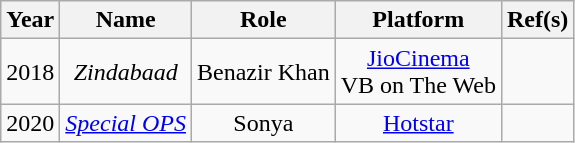<table class="wikitable" style="text-align:center;">
<tr>
<th>Year</th>
<th>Name</th>
<th>Role</th>
<th>Platform</th>
<th>Ref(s)</th>
</tr>
<tr>
<td>2018</td>
<td><em>Zindabaad</em></td>
<td>Benazir Khan</td>
<td><a href='#'>JioCinema</a><br>VB on The Web</td>
<td></td>
</tr>
<tr>
<td>2020</td>
<td><em><a href='#'>Special OPS</a></em></td>
<td>Sonya</td>
<td><a href='#'>Hotstar</a></td>
<td></td>
</tr>
</table>
